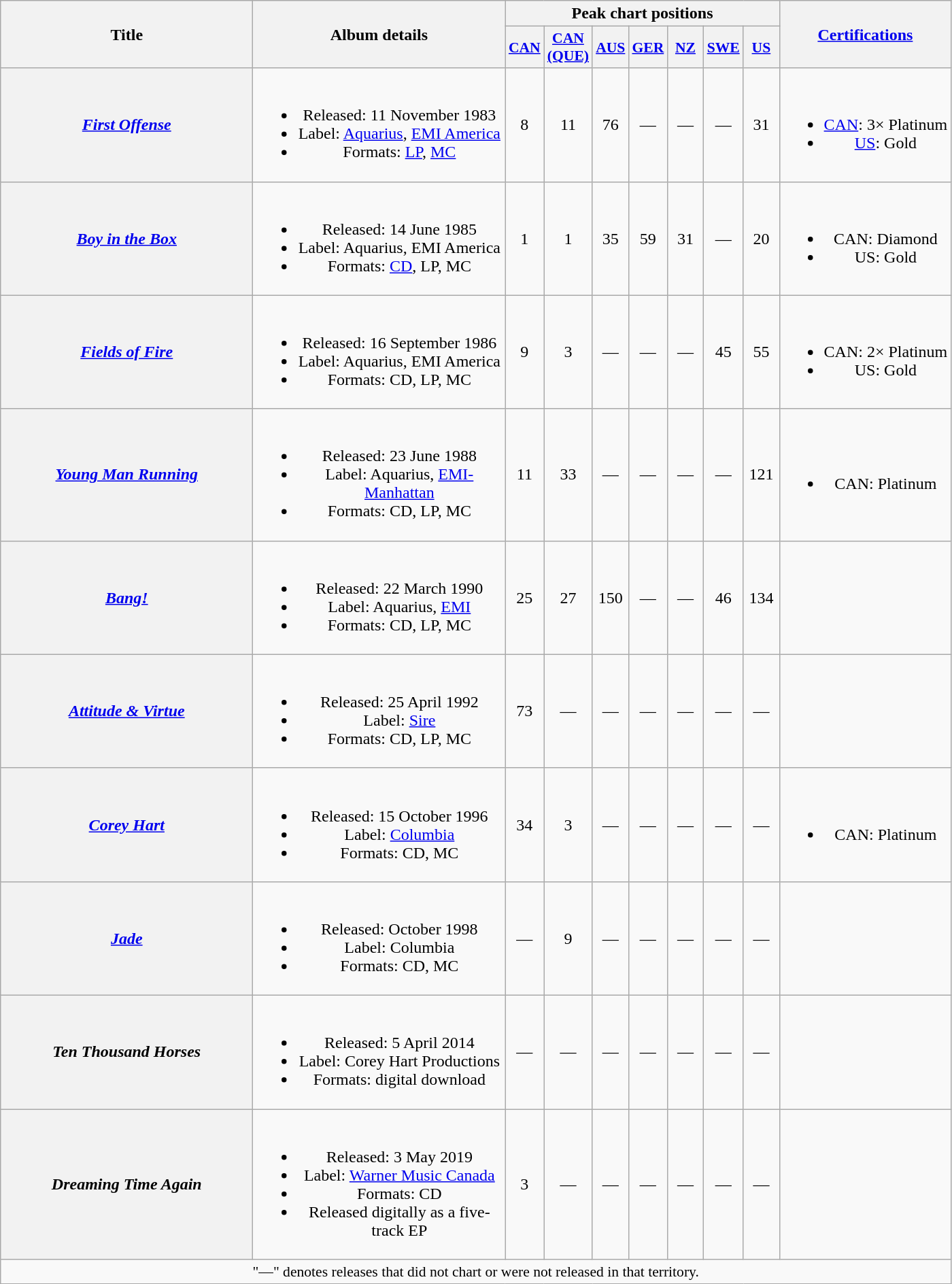<table class="wikitable plainrowheaders" style="text-align:center;">
<tr>
<th rowspan="2" scope="col" style="width:15em;">Title</th>
<th rowspan="2" scope="col" style="width:15em;">Album details</th>
<th colspan="7">Peak chart positions</th>
<th rowspan="2"><a href='#'>Certifications</a></th>
</tr>
<tr>
<th scope="col" style="width:2em;font-size:90%;"><a href='#'>CAN</a><br></th>
<th scope="col" style="width:2em;font-size:90%;"><a href='#'>CAN (QUE)</a><br></th>
<th scope="col" style="width:2em;font-size:90%;"><a href='#'>AUS</a><br></th>
<th scope="col" style="width:2em;font-size:90%;"><a href='#'>GER</a><br></th>
<th scope="col" style="width:2em;font-size:90%;"><a href='#'>NZ</a><br></th>
<th scope="col" style="width:2em;font-size:90%;"><a href='#'>SWE</a><br></th>
<th scope="col" style="width:2em;font-size:90%;"><a href='#'>US</a><br></th>
</tr>
<tr>
<th scope="row"><em><a href='#'>First Offense</a></em></th>
<td><br><ul><li>Released: 11 November 1983</li><li>Label: <a href='#'>Aquarius</a>, <a href='#'>EMI America</a></li><li>Formats: <a href='#'>LP</a>, <a href='#'>MC</a></li></ul></td>
<td>8</td>
<td>11</td>
<td>76</td>
<td>—</td>
<td>—</td>
<td>—</td>
<td>31</td>
<td><br><ul><li><a href='#'>CAN</a>: 3× Platinum</li><li><a href='#'>US</a>: Gold</li></ul></td>
</tr>
<tr>
<th scope="row"><em><a href='#'>Boy in the Box</a></em></th>
<td><br><ul><li>Released: 14 June 1985</li><li>Label: Aquarius, EMI America</li><li>Formats: <a href='#'>CD</a>, LP, MC</li></ul></td>
<td>1</td>
<td>1</td>
<td>35</td>
<td>59</td>
<td>31</td>
<td>—</td>
<td>20</td>
<td><br><ul><li>CAN: Diamond</li><li>US: Gold</li></ul></td>
</tr>
<tr>
<th scope="row"><em><a href='#'>Fields of Fire</a></em></th>
<td><br><ul><li>Released: 16 September 1986</li><li>Label: Aquarius, EMI America</li><li>Formats: CD, LP, MC</li></ul></td>
<td>9</td>
<td>3</td>
<td>—</td>
<td>—</td>
<td>—</td>
<td>45</td>
<td>55</td>
<td><br><ul><li>CAN: 2× Platinum</li><li>US: Gold</li></ul></td>
</tr>
<tr>
<th scope="row"><em><a href='#'>Young Man Running</a></em></th>
<td><br><ul><li>Released: 23 June 1988</li><li>Label: Aquarius, <a href='#'>EMI-Manhattan</a></li><li>Formats: CD, LP, MC</li></ul></td>
<td>11</td>
<td>33</td>
<td>—</td>
<td>—</td>
<td>—</td>
<td>—</td>
<td>121</td>
<td><br><ul><li>CAN: Platinum</li></ul></td>
</tr>
<tr>
<th scope="row"><em><a href='#'>Bang!</a></em></th>
<td><br><ul><li>Released: 22 March 1990</li><li>Label: Aquarius, <a href='#'>EMI</a></li><li>Formats: CD, LP, MC</li></ul></td>
<td>25</td>
<td>27</td>
<td>150</td>
<td>—</td>
<td>—</td>
<td>46</td>
<td>134</td>
<td></td>
</tr>
<tr>
<th scope="row"><em><a href='#'>Attitude & Virtue</a></em></th>
<td><br><ul><li>Released: 25 April 1992</li><li>Label: <a href='#'>Sire</a></li><li>Formats: CD, LP, MC</li></ul></td>
<td>73</td>
<td>—</td>
<td>—</td>
<td>—</td>
<td>—</td>
<td>—</td>
<td>—</td>
<td></td>
</tr>
<tr>
<th scope="row"><em><a href='#'>Corey Hart</a></em></th>
<td><br><ul><li>Released: 15 October 1996</li><li>Label: <a href='#'>Columbia</a></li><li>Formats: CD, MC</li></ul></td>
<td>34</td>
<td>3</td>
<td>—</td>
<td>—</td>
<td>—</td>
<td>—</td>
<td>—</td>
<td><br><ul><li>CAN: Platinum</li></ul></td>
</tr>
<tr>
<th scope="row"><em><a href='#'>Jade</a></em></th>
<td><br><ul><li>Released: October 1998</li><li>Label: Columbia</li><li>Formats: CD, MC</li></ul></td>
<td>—</td>
<td>9</td>
<td>—</td>
<td>—</td>
<td>—</td>
<td>—</td>
<td>—</td>
<td></td>
</tr>
<tr>
<th scope="row"><em>Ten Thousand Horses</em></th>
<td><br><ul><li>Released: 5 April 2014</li><li>Label: Corey Hart Productions</li><li>Formats: digital download</li></ul></td>
<td>—</td>
<td>—</td>
<td>—</td>
<td>—</td>
<td>—</td>
<td>—</td>
<td>—</td>
<td></td>
</tr>
<tr>
<th scope="row"><em>Dreaming Time Again</em></th>
<td><br><ul><li>Released: 3 May 2019</li><li>Label: <a href='#'>Warner Music Canada</a></li><li>Formats: CD</li><li>Released digitally as a five-track EP</li></ul></td>
<td>3</td>
<td>—</td>
<td>—</td>
<td>—</td>
<td>—</td>
<td>—</td>
<td>—</td>
<td></td>
</tr>
<tr>
<td colspan="10" style="font-size:90%">"—" denotes releases that did not chart or were not released in that territory.</td>
</tr>
</table>
